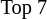<table class="toccolours" style="font-size: 85%; white-space: nowrap">
<tr>
<td></td>
<td>Top 7</td>
</tr>
</table>
